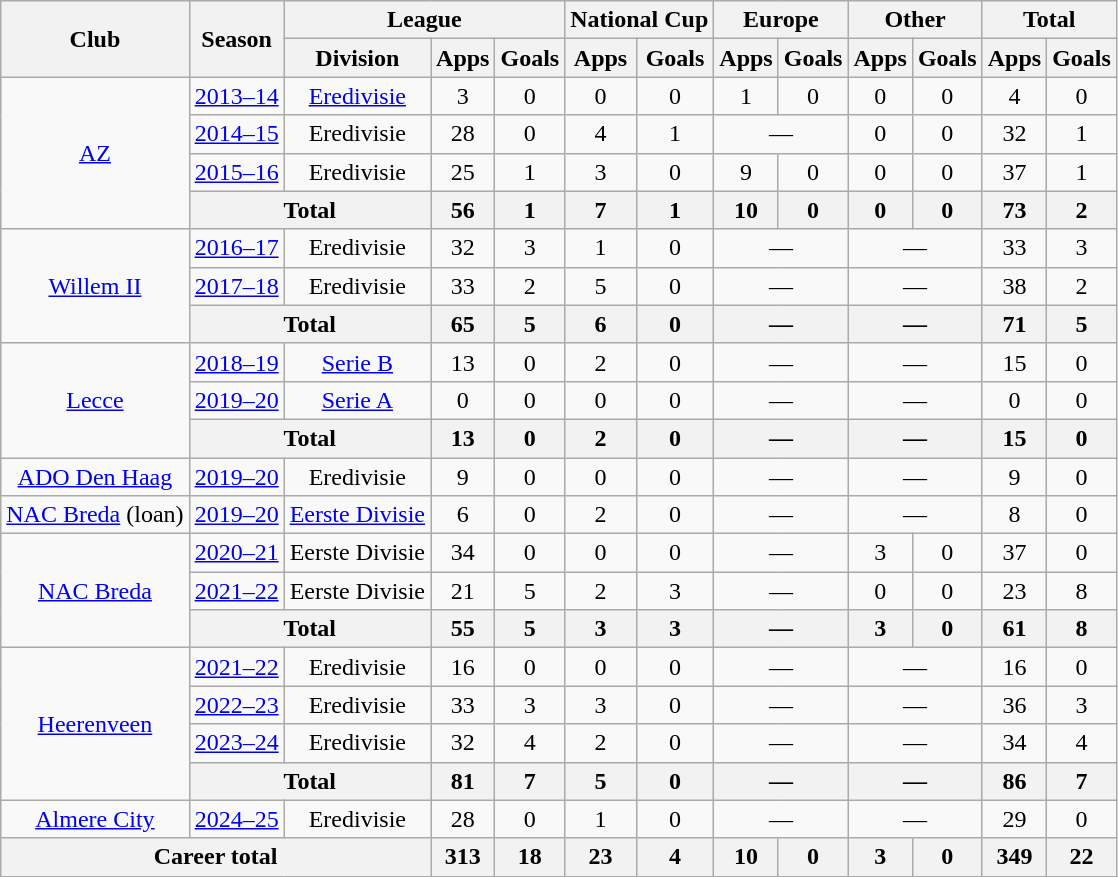<table class="wikitable" style="text-align:center">
<tr>
<th rowspan="2">Club</th>
<th rowspan="2">Season</th>
<th colspan="3">League</th>
<th colspan="2">National Cup</th>
<th colspan="2">Europe</th>
<th colspan="2">Other</th>
<th colspan="2">Total</th>
</tr>
<tr>
<th>Division</th>
<th>Apps</th>
<th>Goals</th>
<th>Apps</th>
<th>Goals</th>
<th>Apps</th>
<th>Goals</th>
<th>Apps</th>
<th>Goals</th>
<th>Apps</th>
<th>Goals</th>
</tr>
<tr>
<td rowspan="4"><a href='#'>AZ</a></td>
<td><a href='#'>2013–14</a></td>
<td><a href='#'>Eredivisie</a></td>
<td>3</td>
<td>0</td>
<td>0</td>
<td>0</td>
<td>1</td>
<td>0</td>
<td>0</td>
<td>0</td>
<td>4</td>
<td>0</td>
</tr>
<tr>
<td><a href='#'>2014–15</a></td>
<td>Eredivisie</td>
<td>28</td>
<td>0</td>
<td>4</td>
<td>1</td>
<td colspan="2">—</td>
<td>0</td>
<td>0</td>
<td>32</td>
<td>1</td>
</tr>
<tr>
<td><a href='#'>2015–16</a></td>
<td>Eredivisie</td>
<td>25</td>
<td>1</td>
<td>3</td>
<td>0</td>
<td>9</td>
<td>0</td>
<td>0</td>
<td>0</td>
<td>37</td>
<td>1</td>
</tr>
<tr>
<th colspan="2">Total</th>
<th>56</th>
<th>1</th>
<th>7</th>
<th>1</th>
<th>10</th>
<th>0</th>
<th>0</th>
<th>0</th>
<th>73</th>
<th>2</th>
</tr>
<tr>
<td rowspan="3"><a href='#'>Willem II</a></td>
<td><a href='#'>2016–17</a></td>
<td>Eredivisie</td>
<td>32</td>
<td>3</td>
<td>1</td>
<td>0</td>
<td colspan="2">—</td>
<td colspan="2">—</td>
<td>33</td>
<td>3</td>
</tr>
<tr>
<td><a href='#'>2017–18</a></td>
<td>Eredivisie</td>
<td>33</td>
<td>2</td>
<td>5</td>
<td>0</td>
<td colspan="2">—</td>
<td colspan="2">—</td>
<td>38</td>
<td>2</td>
</tr>
<tr>
<th colspan="2">Total</th>
<th>65</th>
<th>5</th>
<th>6</th>
<th>0</th>
<th colspan="2">—</th>
<th colspan="2">—</th>
<th>71</th>
<th>5</th>
</tr>
<tr>
<td rowspan="3"><a href='#'>Lecce</a></td>
<td><a href='#'>2018–19</a></td>
<td><a href='#'>Serie B</a></td>
<td>13</td>
<td>0</td>
<td>2</td>
<td>0</td>
<td colspan="2">—</td>
<td colspan="2">—</td>
<td>15</td>
<td>0</td>
</tr>
<tr>
<td><a href='#'>2019–20</a></td>
<td><a href='#'>Serie A</a></td>
<td>0</td>
<td>0</td>
<td>0</td>
<td>0</td>
<td colspan="2">—</td>
<td colspan="2">—</td>
<td>0</td>
<td>0</td>
</tr>
<tr>
<th colspan="2">Total</th>
<th>13</th>
<th>0</th>
<th>2</th>
<th>0</th>
<th colspan="2">—</th>
<th colspan="2">—</th>
<th>15</th>
<th>0</th>
</tr>
<tr>
<td><a href='#'>ADO Den Haag</a></td>
<td><a href='#'>2019–20</a></td>
<td>Eredivisie</td>
<td>9</td>
<td>0</td>
<td>0</td>
<td>0</td>
<td colspan="2">—</td>
<td colspan="2">—</td>
<td>9</td>
<td>0</td>
</tr>
<tr>
<td><a href='#'>NAC Breda</a> (loan)</td>
<td><a href='#'>2019–20</a></td>
<td><a href='#'>Eerste Divisie</a></td>
<td>6</td>
<td>0</td>
<td>2</td>
<td>0</td>
<td colspan="2">—</td>
<td colspan="2">—</td>
<td>8</td>
<td>0</td>
</tr>
<tr>
<td rowspan="3"><a href='#'>NAC Breda</a></td>
<td><a href='#'>2020–21</a></td>
<td>Eerste Divisie</td>
<td>34</td>
<td>0</td>
<td>0</td>
<td>0</td>
<td colspan="2">—</td>
<td>3</td>
<td>0</td>
<td>37</td>
<td>0</td>
</tr>
<tr>
<td><a href='#'>2021–22</a></td>
<td>Eerste Divisie</td>
<td>21</td>
<td>5</td>
<td>2</td>
<td>3</td>
<td colspan="2">—</td>
<td>0</td>
<td>0</td>
<td>23</td>
<td>8</td>
</tr>
<tr>
<th colspan="2">Total</th>
<th>55</th>
<th>5</th>
<th>3</th>
<th>3</th>
<th colspan="2">—</th>
<th>3</th>
<th>0</th>
<th>61</th>
<th>8</th>
</tr>
<tr>
<td rowspan="4"><a href='#'>Heerenveen</a></td>
<td><a href='#'>2021–22</a></td>
<td>Eredivisie</td>
<td>16</td>
<td>0</td>
<td>0</td>
<td>0</td>
<td colspan="2">—</td>
<td colspan="2">—</td>
<td>16</td>
<td>0</td>
</tr>
<tr>
<td><a href='#'>2022–23</a></td>
<td>Eredivisie</td>
<td>33</td>
<td>3</td>
<td>3</td>
<td>0</td>
<td colspan="2">—</td>
<td colspan="2">—</td>
<td>36</td>
<td>3</td>
</tr>
<tr>
<td><a href='#'>2023–24</a></td>
<td>Eredivisie</td>
<td>32</td>
<td>4</td>
<td>2</td>
<td>0</td>
<td colspan="2">—</td>
<td colspan="2">—</td>
<td>34</td>
<td>4</td>
</tr>
<tr>
<th colspan="2">Total</th>
<th>81</th>
<th>7</th>
<th>5</th>
<th>0</th>
<th colspan="2">—</th>
<th colspan="2">—</th>
<th>86</th>
<th>7</th>
</tr>
<tr>
<td rowspan="1"><a href='#'>Almere City</a></td>
<td><a href='#'>2024–25</a></td>
<td>Eredivisie</td>
<td>28</td>
<td>0</td>
<td>1</td>
<td>0</td>
<td colspan="2">—</td>
<td colspan="2">—</td>
<td>29</td>
<td>0</td>
</tr>
<tr>
<th colspan="3">Career total</th>
<th>313</th>
<th>18</th>
<th>23</th>
<th>4</th>
<th>10</th>
<th>0</th>
<th>3</th>
<th>0</th>
<th>349</th>
<th>22</th>
</tr>
</table>
